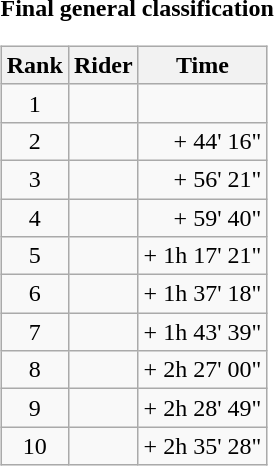<table>
<tr>
<td><strong>Final general classification</strong><br><table class="wikitable">
<tr>
<th scope="col">Rank</th>
<th scope="col">Rider</th>
<th scope="col">Time</th>
</tr>
<tr>
<td style="text-align:center;">1</td>
<td></td>
<td style="text-align:right;"></td>
</tr>
<tr>
<td style="text-align:center;">2</td>
<td></td>
<td style="text-align:right;">+ 44' 16"</td>
</tr>
<tr>
<td style="text-align:center;">3</td>
<td></td>
<td style="text-align:right;">+ 56' 21"</td>
</tr>
<tr>
<td style="text-align:center;">4</td>
<td></td>
<td style="text-align:right;">+ 59' 40"</td>
</tr>
<tr>
<td style="text-align:center;">5</td>
<td> </td>
<td style="text-align:right;">+ 1h 17' 21"</td>
</tr>
<tr>
<td style="text-align:center;">6</td>
<td> </td>
<td style="text-align:right;">+ 1h 37' 18"</td>
</tr>
<tr>
<td style="text-align:center;">7</td>
<td></td>
<td style="text-align:right;">+ 1h 43' 39"</td>
</tr>
<tr>
<td style="text-align:center;">8</td>
<td></td>
<td style="text-align:right;">+ 2h 27' 00"</td>
</tr>
<tr>
<td style="text-align:center;">9</td>
<td> </td>
<td style="text-align:right;">+ 2h 28' 49"</td>
</tr>
<tr>
<td style="text-align:center;">10</td>
<td></td>
<td style="text-align:right;">+ 2h 35' 28"</td>
</tr>
</table>
</td>
</tr>
</table>
